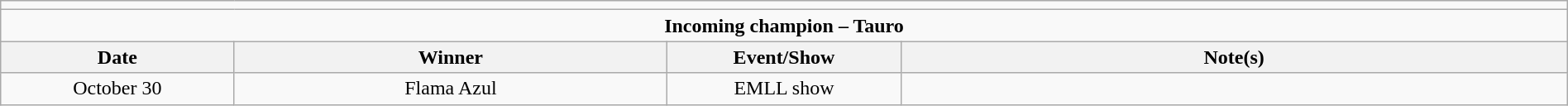<table class="wikitable" style="text-align:center; width:100%;">
<tr>
<td colspan=5></td>
</tr>
<tr>
<td colspan=5><strong>Incoming champion – Tauro</strong></td>
</tr>
<tr>
<th width=14%>Date</th>
<th width=26%>Winner</th>
<th width=14%>Event/Show</th>
<th width=40%>Note(s)</th>
</tr>
<tr>
<td>October 30</td>
<td>Flama Azul</td>
<td>EMLL show</td>
<td></td>
</tr>
</table>
